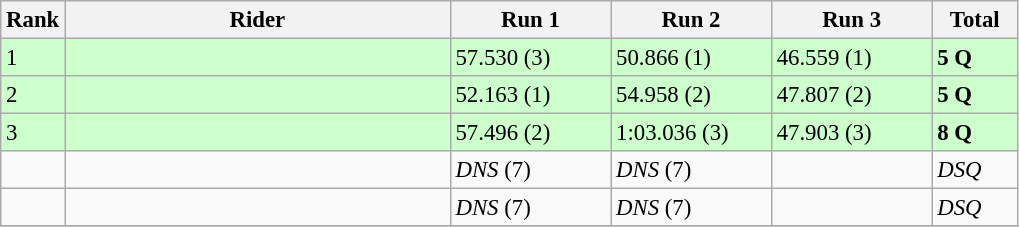<table class="wikitable" style="font-size:95%" style="text-align:center">
<tr>
<th>Rank</th>
<th width=250>Rider</th>
<th width=100>Run 1</th>
<th width=100>Run 2</th>
<th width=100>Run 3</th>
<th width=50>Total</th>
</tr>
<tr bgcolor=ccffcc>
<td>1</td>
<td align=left></td>
<td>57.530 (3)</td>
<td>50.866 (1)</td>
<td>46.559 (1)</td>
<td><strong>5 Q</strong></td>
</tr>
<tr bgcolor=ccffcc>
<td>2</td>
<td align=left></td>
<td>52.163 (1)</td>
<td>54.958 (2)</td>
<td>47.807 (2)</td>
<td><strong>5 Q</strong></td>
</tr>
<tr bgcolor=ccffcc>
<td>3</td>
<td align=left></td>
<td>57.496 (2)</td>
<td>1:03.036 (3)</td>
<td>47.903 (3)</td>
<td><strong>8 Q</strong></td>
</tr>
<tr>
<td></td>
<td align=left></td>
<td><em>DNS</em> (7)</td>
<td><em>DNS</em> (7)</td>
<td></td>
<td><em>DSQ</em></td>
</tr>
<tr>
<td></td>
<td align=left></td>
<td><em>DNS</em> (7)</td>
<td><em>DNS</em> (7)</td>
<td></td>
<td><em>DSQ</em></td>
</tr>
<tr>
</tr>
</table>
